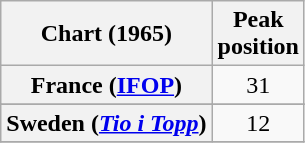<table class="wikitable sortable plainrowheaders" style="text-align:center">
<tr>
<th>Chart (1965)</th>
<th>Peak<br>position</th>
</tr>
<tr>
<th scope="row">France (<a href='#'>IFOP</a>)</th>
<td>31</td>
</tr>
<tr>
</tr>
<tr>
</tr>
<tr>
<th scope="row">Sweden (<em><a href='#'>Tio i Topp</a></em>)</th>
<td>12</td>
</tr>
<tr>
</tr>
</table>
